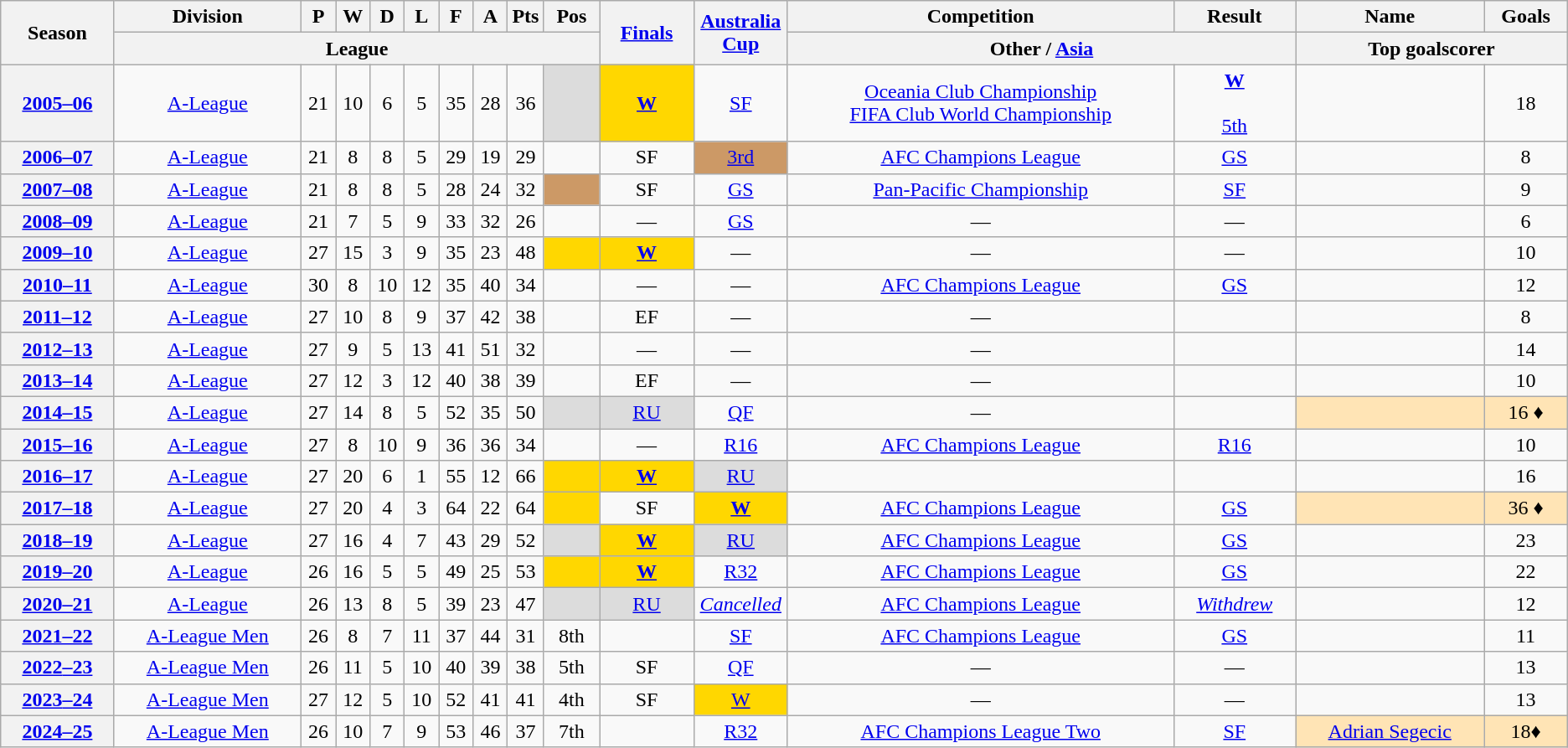<table class="wikitable sortable" style="text-align: center">
<tr>
<th scope="col" rowspan="2">Season</th>
<th scope="col">Division</th>
<th width="20" scope="col">P</th>
<th width="20" scope="col">W</th>
<th width="20" scope="col">D</th>
<th width="20" scope="col">L</th>
<th width="20" scope="col">F</th>
<th width="20" scope="col">A</th>
<th width="20" scope="col">Pts</th>
<th scope="col">Pos</th>
<th rowspan="2" width=6% scope="col"><a href='#'>Finals</a></th>
<th rowspan="2" width=6% scope="col"><a href='#'>Australia Cup</a></th>
<th>Competition</th>
<th>Result</th>
<th scope="col">Name</th>
<th scope="col">Goals</th>
</tr>
<tr>
<th colspan="9" scope="col">League</th>
<th colspan="2">Other / <a href='#'>Asia</a></th>
<th colspan="2" scope="col">Top goalscorer</th>
</tr>
<tr>
<th><a href='#'>2005–06</a></th>
<td><a href='#'>A-League</a></td>
<td>21</td>
<td>10</td>
<td>6</td>
<td>5</td>
<td>35</td>
<td>28</td>
<td>36</td>
<td bgcolor="#DCDCDC"></td>
<td bgcolor="gold"><a href='#'><strong>W</strong></a></td>
<td><a href='#'>SF</a></td>
<td><a href='#'>Oceania Club Championship</a><br><a href='#'>FIFA Club World Championship</a></td>
<td><div><a href='#'><strong>W</strong></a></div><br><a href='#'>5th</a></td>
<td> </td>
<td>18</td>
</tr>
<tr>
<th><a href='#'>2006–07</a></th>
<td><a href='#'>A-League</a></td>
<td>21</td>
<td>8</td>
<td>8</td>
<td>5</td>
<td>29</td>
<td>19</td>
<td>29</td>
<td></td>
<td>SF</td>
<td bgcolor="#CC9966"><a href='#'>3rd</a></td>
<td><a href='#'>AFC Champions League</a></td>
<td><a href='#'>GS</a></td>
<td>  <br> </td>
<td>8</td>
</tr>
<tr>
<th><a href='#'>2007–08</a></th>
<td><a href='#'>A-League</a></td>
<td>21</td>
<td>8</td>
<td>8</td>
<td>5</td>
<td>28</td>
<td>24</td>
<td>32</td>
<td bgcolor="#CC9966"></td>
<td>SF</td>
<td><a href='#'>GS</a></td>
<td><a href='#'>Pan-Pacific Championship</a></td>
<td><a href='#'>SF</a></td>
<td>  </td>
<td>9</td>
</tr>
<tr>
<th><a href='#'>2008–09</a></th>
<td><a href='#'>A-League</a></td>
<td>21</td>
<td>7</td>
<td>5</td>
<td>9</td>
<td>33</td>
<td>32</td>
<td>26</td>
<td></td>
<td>—</td>
<td><a href='#'>GS</a></td>
<td>—</td>
<td>—</td>
<td>  </td>
<td>6</td>
</tr>
<tr>
<th scope="row"><a href='#'>2009–10</a></th>
<td><a href='#'>A-League</a></td>
<td>27</td>
<td>15</td>
<td>3</td>
<td>9</td>
<td>35</td>
<td>23</td>
<td>48</td>
<td bgcolor="gold"><strong></strong></td>
<td bgcolor="gold"><strong><a href='#'>W</a></strong></td>
<td>—</td>
<td>—</td>
<td>—</td>
<td> </td>
<td>10</td>
</tr>
<tr>
<th scope="row"><a href='#'>2010–11</a></th>
<td><a href='#'>A-League</a></td>
<td>30</td>
<td>8</td>
<td>10</td>
<td>12</td>
<td>35</td>
<td>40</td>
<td>34</td>
<td></td>
<td>—</td>
<td>—</td>
<td><a href='#'>AFC Champions League</a></td>
<td><a href='#'>GS</a></td>
<td> </td>
<td>12</td>
</tr>
<tr>
<th scope="row"><a href='#'>2011–12</a></th>
<td><a href='#'>A-League</a></td>
<td>27</td>
<td>10</td>
<td>8</td>
<td>9</td>
<td>37</td>
<td>42</td>
<td>38</td>
<td></td>
<td>EF</td>
<td>—</td>
<td>—</td>
<td></td>
<td>  </td>
<td>8</td>
</tr>
<tr>
<th scope="row"><a href='#'>2012–13</a></th>
<td><a href='#'>A-League</a></td>
<td>27</td>
<td>9</td>
<td>5</td>
<td>13</td>
<td>41</td>
<td>51</td>
<td>32</td>
<td></td>
<td>—</td>
<td>—</td>
<td>—</td>
<td></td>
<td> </td>
<td>14</td>
</tr>
<tr>
<th><a href='#'>2013–14</a></th>
<td><a href='#'>A-League</a></td>
<td>27</td>
<td>12</td>
<td>3</td>
<td>12</td>
<td>40</td>
<td>38</td>
<td>39</td>
<td></td>
<td>EF</td>
<td>—</td>
<td>—</td>
<td></td>
<td>  </td>
<td>10</td>
</tr>
<tr>
<th scope="row"><a href='#'>2014–15</a></th>
<td><a href='#'>A-League</a></td>
<td>27</td>
<td>14</td>
<td>8</td>
<td>5</td>
<td>52</td>
<td>35</td>
<td>50</td>
<td bgcolor="#DCDCDC"></td>
<td bgcolor="#DCDCDC"><a href='#'>RU</a></td>
<td><a href='#'>QF</a></td>
<td>—</td>
<td></td>
<td bgcolor="#FFE4B5"> </td>
<td bgcolor="#FFE4B5">16 ♦</td>
</tr>
<tr>
<th><a href='#'>2015–16</a></th>
<td><a href='#'>A-League</a></td>
<td>27</td>
<td>8</td>
<td>10</td>
<td>9</td>
<td>36</td>
<td>36</td>
<td>34</td>
<td></td>
<td>—</td>
<td><a href='#'>R16</a></td>
<td><a href='#'>AFC Champions League</a></td>
<td><a href='#'>R16</a></td>
<td> </td>
<td>10</td>
</tr>
<tr>
<th scope="row"><a href='#'>2016–17</a></th>
<td><a href='#'>A-League</a></td>
<td>27</td>
<td>20</td>
<td>6</td>
<td>1</td>
<td>55</td>
<td>12</td>
<td>66</td>
<td bgcolor="gold"><strong></strong></td>
<td bgcolor="gold"><strong><a href='#'>W</a></strong></td>
<td bgcolor="#DCDCDC"><a href='#'>RU</a></td>
<td></td>
<td></td>
<td> </td>
<td>16</td>
</tr>
<tr>
<th scope="row"><a href='#'>2017–18</a></th>
<td><a href='#'>A-League</a></td>
<td>27</td>
<td>20</td>
<td>4</td>
<td>3</td>
<td>64</td>
<td>22</td>
<td>64</td>
<td bgcolor="gold"><strong></strong></td>
<td>SF</td>
<td bgcolor="gold"><a href='#'><strong>W</strong></a></td>
<td><a href='#'>AFC Champions League</a></td>
<td><a href='#'>GS</a></td>
<td bgcolor="#FFE4B5">  </td>
<td bgcolor="#FFE4B5">36 ♦</td>
</tr>
<tr>
<th scope="row"><a href='#'>2018–19</a></th>
<td><a href='#'>A-League</a></td>
<td>27</td>
<td>16</td>
<td>4</td>
<td>7</td>
<td>43</td>
<td>29</td>
<td>52</td>
<td bgcolor="#DCDCDC"></td>
<td bgcolor="gold"><strong><a href='#'>W</a></strong></td>
<td bgcolor="#DCDCDC"><a href='#'>RU</a></td>
<td><a href='#'>AFC Champions League</a></td>
<td><a href='#'>GS</a></td>
<td> </td>
<td>23</td>
</tr>
<tr>
<th><a href='#'>2019–20</a></th>
<td><a href='#'>A-League</a></td>
<td>26</td>
<td>16</td>
<td>5</td>
<td>5</td>
<td>49</td>
<td>25</td>
<td>53</td>
<td bgcolor="gold"><strong></strong></td>
<td bgcolor="gold"><strong><a href='#'>W</a></strong></td>
<td><a href='#'>R32</a></td>
<td><a href='#'>AFC Champions League</a></td>
<td><a href='#'>GS</a></td>
<td>  </td>
<td>22</td>
</tr>
<tr>
<th><a href='#'>2020–21</a></th>
<td><a href='#'>A-League</a></td>
<td>26</td>
<td>13</td>
<td>8</td>
<td>5</td>
<td>39</td>
<td>23</td>
<td>47</td>
<td bgcolor="#DCDCDC"></td>
<td bgcolor="#DCDCDC"><a href='#'>RU</a></td>
<td><a href='#'><em>Cancelled</em></a></td>
<td><a href='#'>AFC Champions League</a></td>
<td><a href='#'><em>Withdrew</em></a></td>
<td>  </td>
<td>12</td>
</tr>
<tr>
<th><a href='#'>2021–22</a></th>
<td><a href='#'>A-League Men</a></td>
<td>26</td>
<td>8</td>
<td>7</td>
<td>11</td>
<td>37</td>
<td>44</td>
<td>31</td>
<td>8th</td>
<td></td>
<td><a href='#'>SF</a></td>
<td><a href='#'>AFC Champions League</a></td>
<td><a href='#'>GS</a></td>
<td>  </td>
<td>11</td>
</tr>
<tr>
<th><a href='#'>2022</a><a href='#'>–23</a></th>
<td><a href='#'>A-League Men</a></td>
<td>26</td>
<td>11</td>
<td>5</td>
<td>10</td>
<td>40</td>
<td>39</td>
<td>38</td>
<td>5th</td>
<td>SF</td>
<td><a href='#'>QF</a></td>
<td>—</td>
<td>—</td>
<td>  </td>
<td>13</td>
</tr>
<tr>
<th><a href='#'>2023</a><a href='#'>–24</a></th>
<td><a href='#'>A-League Men</a></td>
<td>27</td>
<td>12</td>
<td>5</td>
<td>10</td>
<td>52</td>
<td>41</td>
<td>41</td>
<td>4th</td>
<td>SF</td>
<td bgcolor="gold"><a href='#'>W</a></td>
<td>—</td>
<td>—</td>
<td> <br> </td>
<td>13</td>
</tr>
<tr>
<th><a href='#'>2024–25</a></th>
<td><a href='#'>A-League Men</a></td>
<td>26</td>
<td>10</td>
<td>7</td>
<td>9</td>
<td>53</td>
<td>46</td>
<td>37</td>
<td>7th</td>
<td></td>
<td><a href='#'>R32</a></td>
<td><a href='#'>AFC Champions League Two</a></td>
<td><a href='#'>SF</a></td>
<td bgcolor="#FFE4B5"> <a href='#'>Adrian Segecic</a></td>
<td bgcolor="#FFE4B5">18♦</td>
</tr>
</table>
